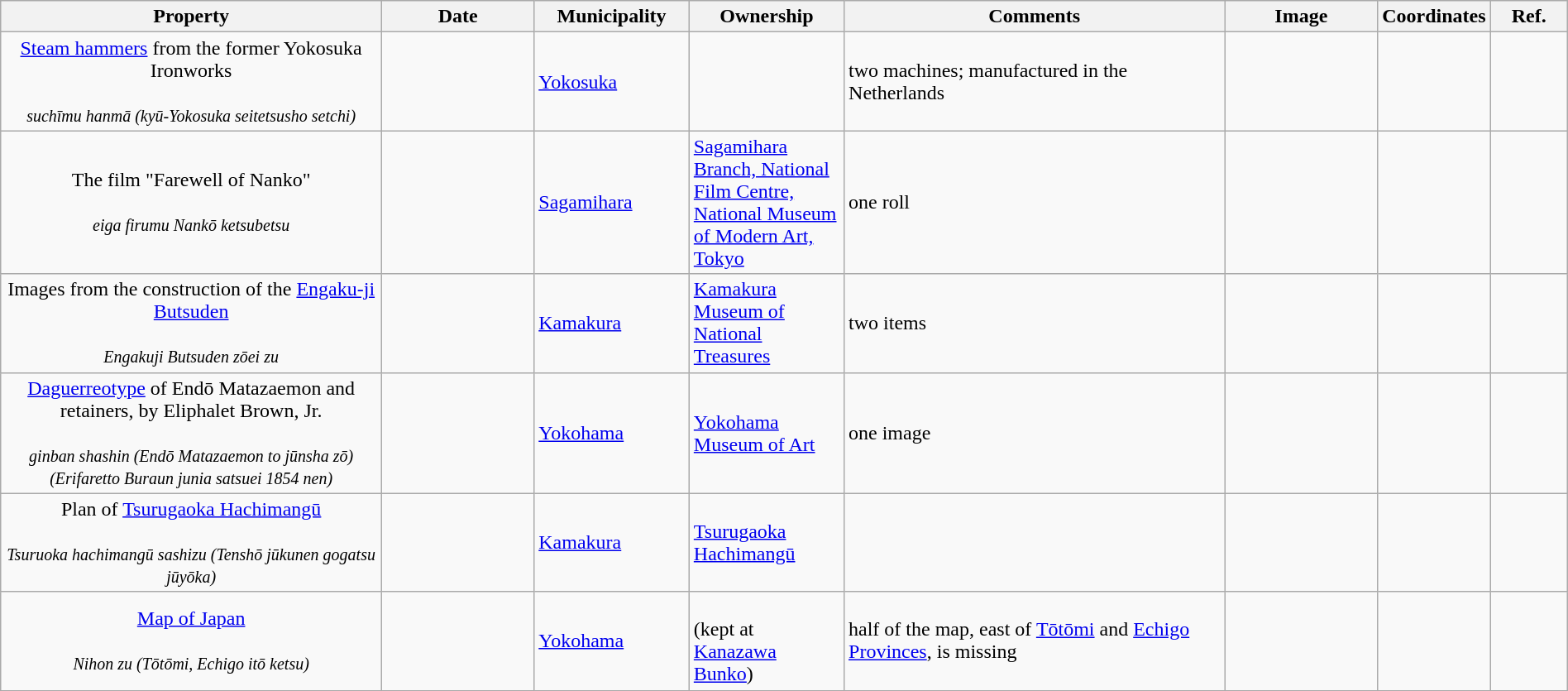<table class="wikitable sortable"  style="width:100%;">
<tr>
<th width="25%" align="left">Property</th>
<th width="10%" align="left" data-sort-type="number">Date</th>
<th width="10%" align="left">Municipality</th>
<th width="10%" align="left">Ownership</th>
<th width="25%" align="left" class="unsortable">Comments</th>
<th width="10%" align="left" class="unsortable">Image</th>
<th width="5%" align="left" class="unsortable">Coordinates</th>
<th width="5%" align="left" class="unsortable">Ref.</th>
</tr>
<tr>
<td align="center"><a href='#'>Steam hammers</a> from the former Yokosuka Ironworks<br><br><small><em>suchīmu hanmā (kyū-Yokosuka seitetsusho setchi)</em></small></td>
<td></td>
<td><a href='#'>Yokosuka</a></td>
<td></td>
<td>two machines; manufactured in the Netherlands</td>
<td></td>
<td></td>
<td></td>
</tr>
<tr>
<td align="center">The film "Farewell of Nanko"<br><br><small><em>eiga firumu Nankō ketsubetsu</em></small></td>
<td></td>
<td><a href='#'>Sagamihara</a></td>
<td><a href='#'>Sagamihara Branch, National Film Centre, National Museum of Modern Art, Tokyo</a></td>
<td>one roll</td>
<td></td>
<td></td>
<td></td>
</tr>
<tr>
<td align="center">Images from the construction of the <a href='#'>Engaku-ji</a> <a href='#'>Butsuden</a><br><br><small><em>Engakuji Butsuden zōei zu</em></small></td>
<td></td>
<td><a href='#'>Kamakura</a></td>
<td><a href='#'>Kamakura Museum of National Treasures</a></td>
<td>two items</td>
<td></td>
<td></td>
<td></td>
</tr>
<tr>
<td align="center"><a href='#'>Daguerreotype</a> of Endō Matazaemon and retainers, by Eliphalet Brown, Jr.<br><br><small><em>ginban shashin (Endō Matazaemon to jūnsha zō) (Erifaretto Buraun junia satsuei 1854 nen)</em></small></td>
<td></td>
<td><a href='#'>Yokohama</a></td>
<td><a href='#'>Yokohama Museum of Art</a></td>
<td>one image</td>
<td></td>
<td></td>
<td></td>
</tr>
<tr>
<td align="center">Plan of <a href='#'>Tsurugaoka Hachimangū</a><br><br><small><em>Tsuruoka hachimangū sashizu (Tenshō jūkunen gogatsu jūyōka)</em></small></td>
<td></td>
<td><a href='#'>Kamakura</a></td>
<td><a href='#'>Tsurugaoka Hachimangū</a></td>
<td></td>
<td></td>
<td></td>
<td></td>
</tr>
<tr>
<td align="center"><a href='#'>Map of Japan</a><br><br><small><em>Nihon zu (Tōtōmi, Echigo itō ketsu)</em></small></td>
<td></td>
<td><a href='#'>Yokohama</a></td>
<td><br>(kept at <a href='#'>Kanazawa Bunko</a>)</td>
<td>half of the map, east of <a href='#'>Tōtōmi</a> and <a href='#'>Echigo Provinces</a>, is missing</td>
<td></td>
<td></td>
<td></td>
</tr>
<tr>
</tr>
</table>
